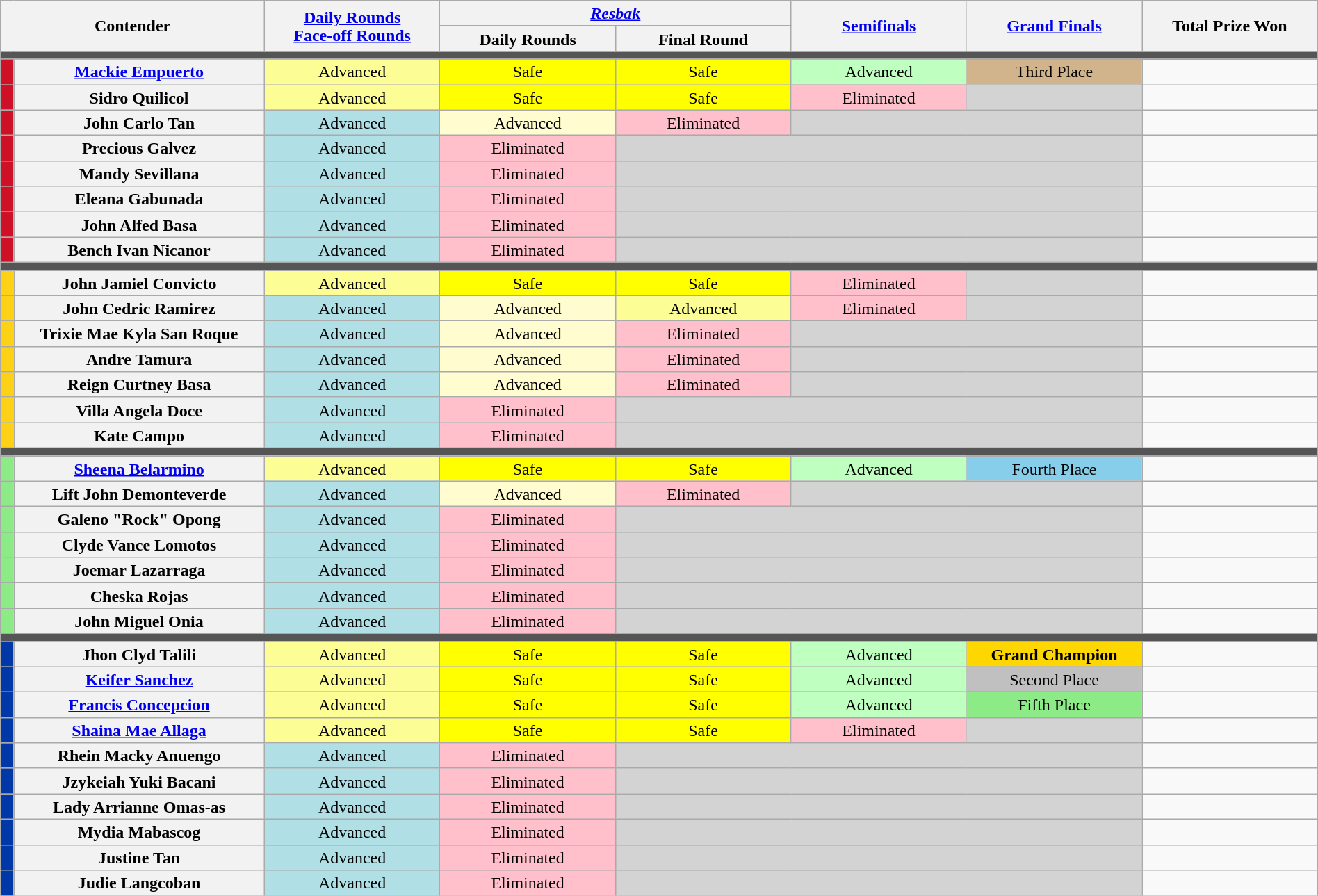<table class="wikitable" style="width:100%; text-align:center; line-height:17px;">
<tr>
<th colspan="2" rowspan="2" width="20%">Contender</th>
<th rowspan="2" width="13.3%"><a href='#'>Daily Rounds<br>Face-off Rounds</a></th>
<th colspan="2"><em><a href='#'>Resbak</a></em></th>
<th rowspan="2" width="13.3%"><a href='#'>Semifinals</a></th>
<th rowspan="2" width="13.3%"><a href='#'>Grand Finals</a></th>
<th rowspan="2" width="13.3%">Total Prize Won</th>
</tr>
<tr>
<th width="13.3%">Daily Rounds</th>
<th width="13.3%">Final Round</th>
</tr>
<tr>
<th colspan="8" style="background-color:#555;"></th>
</tr>
<tr>
<th style="background-color:#CE1126;"></th>
<th><a href='#'>Mackie Empuerto</a></th>
<td style="background-color:#FDFD96;">Advanced</td>
<td style="background-color:yellow">Safe</td>
<td style="background-color:yellow">Safe</td>
<td style="background-color:#BFFFC0">Advanced</td>
<td style="background-color:tan;">Third Place</td>
<td></td>
</tr>
<tr>
<th style="background-color:#CE1126;"></th>
<th>Sidro Quilicol</th>
<td style="background-color:#FDFD96;">Advanced</td>
<td style="background-color:yellow">Safe</td>
<td style="background-color:yellow">Safe</td>
<td style="background-color:pink;">Eliminated</td>
<td style="background-color:lightgray;"></td>
<td></td>
</tr>
<tr>
<th style="background-color:#CE1126;"></th>
<th>John Carlo Tan</th>
<td style="background-color:#B0E0E6;">Advanced</td>
<td style="background-color:#FFFDD0;">Advanced</td>
<td style="background-color:pink;">Eliminated</td>
<td colspan="2" style="background-color:lightgray;"></td>
<td></td>
</tr>
<tr>
<th style="background-color:#CE1126;"></th>
<th>Precious Galvez</th>
<td style="background-color:#B0E0E6;">Advanced</td>
<td style="background-color:pink;">Eliminated</td>
<td colspan="3" style="background-color:lightgray;"></td>
<td></td>
</tr>
<tr>
<th style="background-color:#CE1126;"></th>
<th>Mandy Sevillana</th>
<td style="background-color:#B0E0E6;">Advanced</td>
<td style="background-color:pink;">Eliminated</td>
<td colspan="3" style="background-color:lightgray;"></td>
<td></td>
</tr>
<tr>
<th style="background-color:#CE1126;"></th>
<th>Eleana Gabunada</th>
<td style="background-color:#B0E0E6;">Advanced</td>
<td style="background-color:pink;">Eliminated</td>
<td colspan="3" style="background-color:lightgray;"></td>
<td></td>
</tr>
<tr>
<th style="background-color:#CE1126;"></th>
<th>John Alfed Basa</th>
<td style="background-color:#B0E0E6;">Advanced</td>
<td style="background-color:pink;">Eliminated</td>
<td colspan="3" style="background-color:lightgray;"></td>
<td></td>
</tr>
<tr>
<th style="background-color:#CE1126;"></th>
<th>Bench Ivan Nicanor</th>
<td style="background-color:#B0E0E6;">Advanced</td>
<td style="background-color:pink;">Eliminated</td>
<td colspan="3" style="background-color:lightgray;"></td>
<td></td>
</tr>
<tr>
<th colspan="8" style="background-color:#555;"></th>
</tr>
<tr>
<th style="background-color:#FCD116;"></th>
<th>John Jamiel Convicto</th>
<td style="background-color:#FDFD96;">Advanced</td>
<td style="background-color:yellow">Safe</td>
<td style="background-color:yellow">Safe</td>
<td style="background-color:pink;">Eliminated</td>
<td style="background-color:lightgray;"></td>
<td></td>
</tr>
<tr>
<th style="background-color:#FCD116;"></th>
<th>John Cedric Ramirez</th>
<td style="background-color:#B0E0E6;">Advanced</td>
<td style="background-color:#FFFDD0;">Advanced</td>
<td style="background-color:#FDFD96;">Advanced</td>
<td style="background-color:pink;">Eliminated</td>
<td style="background-color:lightgray;"></td>
<td></td>
</tr>
<tr>
<th style="background-color:#FCD116;"></th>
<th>Trixie Mae Kyla San Roque</th>
<td style="background-color:#B0E0E6;">Advanced</td>
<td style="background-color:#FFFDD0;">Advanced</td>
<td style="background-color:pink;">Eliminated</td>
<td colspan="2" style="background-color:lightgray;"></td>
<td></td>
</tr>
<tr>
<th style="background-color:#FCD116;"></th>
<th>Andre Tamura</th>
<td style="background-color:#B0E0E6;">Advanced</td>
<td style="background-color:#FFFDD0;">Advanced</td>
<td style="background-color:pink;">Eliminated</td>
<td colspan="2" style="background-color:lightgray;"></td>
<td></td>
</tr>
<tr>
<th style="background-color:#FCD116;"></th>
<th>Reign Curtney Basa</th>
<td style="background-color:#B0E0E6;">Advanced</td>
<td style="background-color:#FFFDD0;">Advanced</td>
<td style="background-color:pink;">Eliminated</td>
<td colspan="2" style="background-color:lightgray;"></td>
<td></td>
</tr>
<tr>
<th style="background-color:#FCD116;"></th>
<th>Villa Angela Doce</th>
<td style="background-color:#B0E0E6;">Advanced</td>
<td style="background-color:pink;">Eliminated</td>
<td colspan="3" style="background-color:lightgray;"></td>
<td></td>
</tr>
<tr>
<th style="background-color:#FCD116;"></th>
<th>Kate Campo</th>
<td style="background-color:#B0E0E6;">Advanced</td>
<td style="background-color:pink;">Eliminated</td>
<td colspan="3" style="background-color:lightgray;"></td>
<td></td>
</tr>
<tr>
<th colspan="8" style="background-color:#555;"></th>
</tr>
<tr>
<th style="background-color:#8deb87;"></th>
<th><a href='#'>Sheena Belarmino</a></th>
<td style="background-color:#FDFD96;">Advanced</td>
<td style="background-color:yellow">Safe</td>
<td style="background-color:yellow">Safe</td>
<td style="background-color:#BFFFC0">Advanced</td>
<td style="background-color:skyblue;">Fourth Place</td>
<td></td>
</tr>
<tr>
<th style="background-color:#8deb87;"></th>
<th>Lift John Demonteverde</th>
<td style="background-color:#B0E0E6;">Advanced</td>
<td style="background-color:#FFFDD0;">Advanced</td>
<td style="background-color:pink;">Eliminated</td>
<td colspan="2" style="background-color:lightgray;"></td>
<td></td>
</tr>
<tr>
<th style="background-color:#8deb87;"></th>
<th>Galeno "Rock" Opong</th>
<td style="background-color:#B0E0E6;">Advanced</td>
<td style="background-color:pink;">Eliminated</td>
<td colspan="3" style="background-color:lightgray;"></td>
<td></td>
</tr>
<tr>
<th style="background-color:#8deb87;"></th>
<th>Clyde Vance Lomotos</th>
<td style="background-color:#B0E0E6;">Advanced</td>
<td style="background-color:pink;">Eliminated</td>
<td colspan="3" style="background-color:lightgray;"></td>
<td></td>
</tr>
<tr>
<th style="background-color:#8deb87;"></th>
<th>Joemar Lazarraga</th>
<td style="background-color:#B0E0E6;">Advanced</td>
<td style="background-color:pink;">Eliminated</td>
<td colspan="3" style="background-color:lightgray;"></td>
<td></td>
</tr>
<tr>
<th style="background-color:#8deb87;"></th>
<th>Cheska Rojas</th>
<td style="background-color:#B0E0E6;">Advanced</td>
<td style="background-color:pink;">Eliminated</td>
<td colspan="3" style="background-color:lightgray;"></td>
<td></td>
</tr>
<tr>
<th style="background-color:#8deb87;"></th>
<th>John Miguel Onia</th>
<td style="background-color:#B0E0E6;">Advanced</td>
<td style="background-color:pink;">Eliminated</td>
<td colspan="3" style="background-color:lightgray;"></td>
<td></td>
</tr>
<tr>
<th colspan="8" style="background-color:#555;"></th>
</tr>
<tr>
<th width="01%" style="background-color:#0038A8;"></th>
<th width="19%">Jhon Clyd Talili</th>
<td style="background-color:#FDFD96;">Advanced</td>
<td style="background-color:yellow">Safe</td>
<td style="background-color:yellow">Safe</td>
<td style="background-color:#BFFFC0;">Advanced</td>
<td style="background-color:gold;"><strong>Grand Champion</strong></td>
<td></td>
</tr>
<tr>
<th style="background-color:#0038A8;"></th>
<th><a href='#'>Keifer Sanchez</a></th>
<td style="background-color:#FDFD96;">Advanced</td>
<td style="background-color:yellow">Safe</td>
<td style="background-color:yellow">Safe</td>
<td style="background-color:#BFFFC0">Advanced</td>
<td style="background-color:silver;">Second Place</td>
<td></td>
</tr>
<tr>
<th style="background-color:#0038A8;"></th>
<th><a href='#'>Francis Concepcion</a></th>
<td style="background-color:#FDFD96;">Advanced</td>
<td style="background-color:yellow">Safe</td>
<td style="background-color:yellow">Safe</td>
<td style="background-color:#BFFFC0">Advanced</td>
<td style="background-color:#8deb87;">Fifth Place</td>
<td></td>
</tr>
<tr>
<th style="background-color:#0038A8;"></th>
<th><a href='#'>Shaina Mae Allaga</a></th>
<td style="background-color:#FDFD96;">Advanced</td>
<td style="background-color:yellow">Safe</td>
<td style="background-color:yellow">Safe</td>
<td style="background-color:pink;">Eliminated</td>
<td style="background-color:lightgray;"></td>
<td></td>
</tr>
<tr>
<th style="background-color:#0038A8;"></th>
<th>Rhein Macky Anuengo</th>
<td style="background-color:#B0E0E6;">Advanced</td>
<td style="background-color:pink;">Eliminated</td>
<td colspan="3" style="background-color:lightgray;"></td>
<td></td>
</tr>
<tr>
<th style="background-color:#0038A8;"></th>
<th>Jzykeiah Yuki Bacani</th>
<td style="background-color:#B0E0E6;">Advanced</td>
<td style="background-color:pink;">Eliminated</td>
<td colspan="3" style="background-color:lightgray;"></td>
<td></td>
</tr>
<tr>
<th style="background-color:#0038A8;"></th>
<th>Lady Arrianne Omas-as</th>
<td style="background-color:#B0E0E6;">Advanced</td>
<td style="background-color:pink;">Eliminated</td>
<td colspan="3" style="background-color:lightgray;"></td>
<td></td>
</tr>
<tr>
<th style="background-color:#0038A8;"></th>
<th>Mydia Mabascog</th>
<td style="background-color:#B0E0E6;">Advanced</td>
<td style="background-color:pink;">Eliminated</td>
<td colspan="3" style="background-color:lightgray;"></td>
<td></td>
</tr>
<tr>
<th style="background-color:#0038A8;"></th>
<th>Justine Tan</th>
<td style="background-color:#B0E0E6;">Advanced</td>
<td style="background-color:pink;">Eliminated</td>
<td colspan="3" style="background-color:lightgray;"></td>
<td></td>
</tr>
<tr>
<th style="background-color:#0038A8;"></th>
<th>Judie Langcoban</th>
<td style="background-color:#B0E0E6;">Advanced</td>
<td style="background-color:pink;">Eliminated</td>
<td colspan="3" style="background-color:lightgray;"></td>
<td></td>
</tr>
</table>
